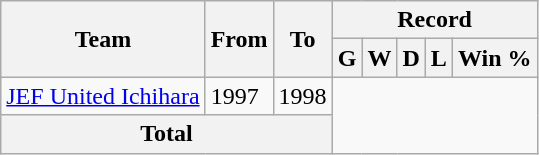<table class="wikitable" style="text-align: center">
<tr>
<th rowspan="2">Team</th>
<th rowspan="2">From</th>
<th rowspan="2">To</th>
<th colspan="5">Record</th>
</tr>
<tr>
<th>G</th>
<th>W</th>
<th>D</th>
<th>L</th>
<th>Win %</th>
</tr>
<tr>
<td align="left"><a href='#'>JEF United Ichihara</a></td>
<td align="left">1997</td>
<td align="left">1998<br></td>
</tr>
<tr>
<th colspan="3">Total<br></th>
</tr>
</table>
